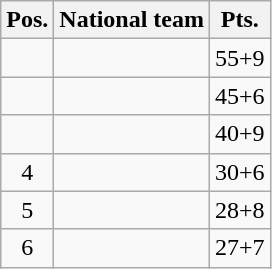<table class=wikitable>
<tr>
<th>Pos.</th>
<th>National team</th>
<th>Pts.</th>
</tr>
<tr align=center>
<td></td>
<td align=left></td>
<td>55+9</td>
</tr>
<tr align=center>
<td></td>
<td align=left></td>
<td>45+6</td>
</tr>
<tr align=center>
<td></td>
<td align=left></td>
<td>40+9</td>
</tr>
<tr align=center>
<td>4</td>
<td align=left></td>
<td>30+6</td>
</tr>
<tr align=center>
<td>5</td>
<td align=left></td>
<td>28+8</td>
</tr>
<tr align=center>
<td>6</td>
<td align=left></td>
<td>27+7</td>
</tr>
</table>
